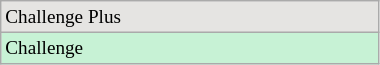<table class=wikitable style=font-size:80%;width:20%>
<tr bgcolor=#e5e4e2>
<td>Challenge Plus</td>
</tr>
<tr bgcolor=#c7f2d5>
<td>Challenge</td>
</tr>
</table>
